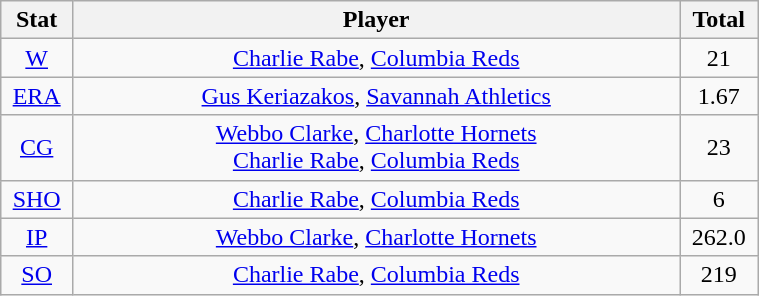<table class="wikitable" width="40%" style="text-align:center;">
<tr>
<th width="5%">Stat</th>
<th width="60%">Player</th>
<th width="5%">Total</th>
</tr>
<tr>
<td><a href='#'>W</a></td>
<td><a href='#'>Charlie Rabe</a>, <a href='#'>Columbia Reds</a></td>
<td>21</td>
</tr>
<tr>
<td><a href='#'>ERA</a></td>
<td><a href='#'>Gus Keriazakos</a>, <a href='#'>Savannah Athletics</a></td>
<td>1.67</td>
</tr>
<tr>
<td><a href='#'>CG</a></td>
<td><a href='#'>Webbo Clarke</a>, <a href='#'>Charlotte Hornets</a> <br> <a href='#'>Charlie Rabe</a>, <a href='#'>Columbia Reds</a></td>
<td>23</td>
</tr>
<tr>
<td><a href='#'>SHO</a></td>
<td><a href='#'>Charlie Rabe</a>, <a href='#'>Columbia Reds</a></td>
<td>6</td>
</tr>
<tr>
<td><a href='#'>IP</a></td>
<td><a href='#'>Webbo Clarke</a>, <a href='#'>Charlotte Hornets</a></td>
<td>262.0</td>
</tr>
<tr>
<td><a href='#'>SO</a></td>
<td><a href='#'>Charlie Rabe</a>, <a href='#'>Columbia Reds</a></td>
<td>219</td>
</tr>
</table>
